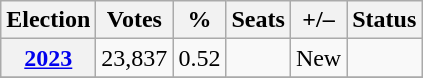<table class="wikitable" style="text-align:left;">
<tr>
<th>Election</th>
<th>Votes</th>
<th>%</th>
<th>Seats</th>
<th>+/–</th>
<th>Status</th>
</tr>
<tr>
<th><a href='#'>2023</a></th>
<td>23,837</td>
<td>0.52</td>
<td></td>
<td>New</td>
<td></td>
</tr>
<tr>
</tr>
</table>
